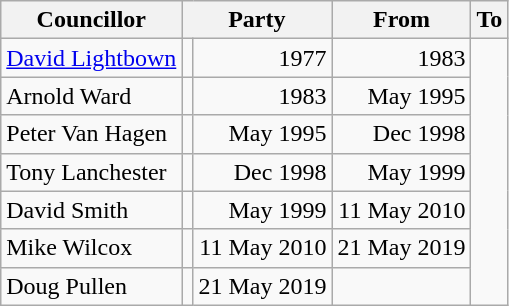<table class=wikitable>
<tr>
<th>Councillor</th>
<th colspan=2>Party</th>
<th>From</th>
<th>To</th>
</tr>
<tr>
<td><a href='#'>David Lightbown</a></td>
<td></td>
<td align=right>1977</td>
<td align=right>1983</td>
</tr>
<tr>
<td>Arnold Ward</td>
<td></td>
<td align=right>1983</td>
<td align=right>May 1995</td>
</tr>
<tr>
<td>Peter Van Hagen</td>
<td></td>
<td align=right>May 1995</td>
<td align=right>Dec 1998</td>
</tr>
<tr>
<td>Tony Lanchester</td>
<td></td>
<td align=right>Dec 1998</td>
<td align=right>May 1999</td>
</tr>
<tr>
<td>David Smith</td>
<td></td>
<td align=right>May 1999</td>
<td align=right>11 May 2010</td>
</tr>
<tr>
<td>Mike Wilcox</td>
<td></td>
<td align=right>11 May 2010</td>
<td align=right>21 May 2019</td>
</tr>
<tr>
<td>Doug Pullen</td>
<td></td>
<td align=right>21 May 2019</td>
<td align=right></td>
</tr>
</table>
